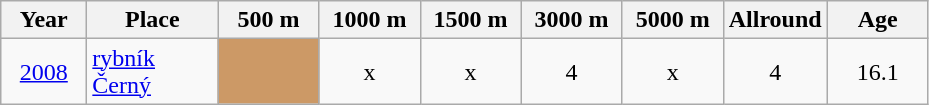<table class="wikitable">
<tr>
<th width="50">Year</th>
<th width="80">Place</th>
<th width="60">500 m</th>
<th width="60">1000 m</th>
<th width="60">1500 m</th>
<th width="60">3000 m</th>
<th width="60">5000 m</th>
<th width="60">Allround</th>
<th width="60">Age</th>
</tr>
<tr valign="center", align="center">
<td><a href='#'>2008</a></td>
<td align="left"><a href='#'>rybník Černý</a></td>
<td bgcolor=cc9966></td>
<td>x</td>
<td>x</td>
<td>4</td>
<td>x</td>
<td>4</td>
<td>16.1</td>
</tr>
</table>
